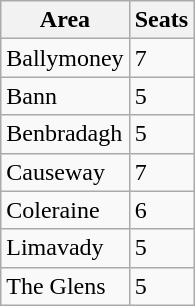<table class="wikitable">
<tr>
<th>Area</th>
<th>Seats</th>
</tr>
<tr>
<td>Ballymoney</td>
<td>7</td>
</tr>
<tr>
<td>Bann</td>
<td>5</td>
</tr>
<tr>
<td>Benbradagh</td>
<td>5</td>
</tr>
<tr>
<td>Causeway</td>
<td>7</td>
</tr>
<tr>
<td>Coleraine</td>
<td>6</td>
</tr>
<tr>
<td>Limavady</td>
<td>5</td>
</tr>
<tr>
<td>The Glens</td>
<td>5</td>
</tr>
</table>
